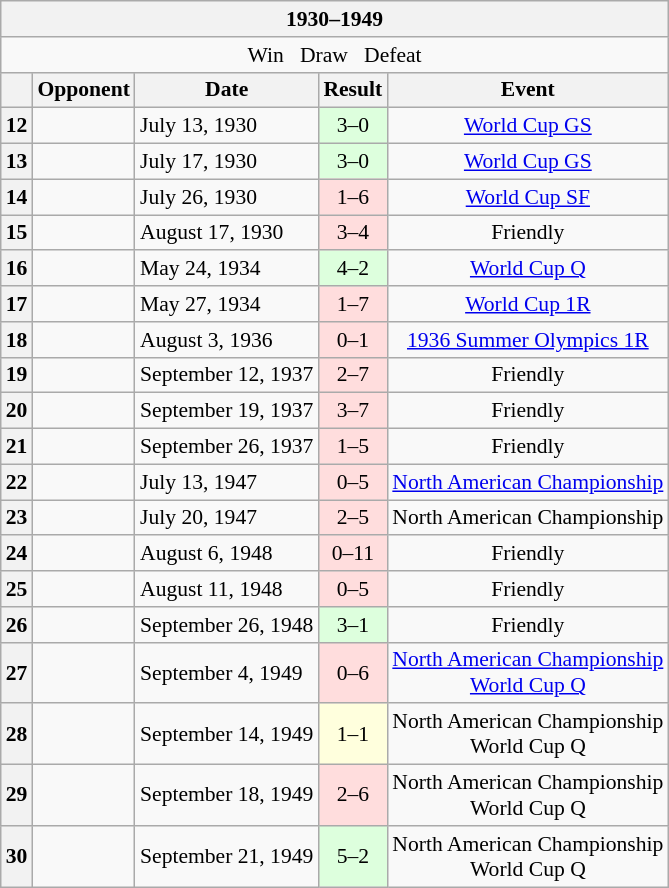<table class="wikitable collapsible collapsed" style="font-size: 90%">
<tr>
<th colspan="5" style="width:400px;">1930–1949</th>
</tr>
<tr>
<td style="text-align:center;" colspan="5"> Win   Draw   Defeat</td>
</tr>
<tr>
<th></th>
<th>Opponent</th>
<th>Date</th>
<th>Result</th>
<th>Event</th>
</tr>
<tr>
<th>12</th>
<td></td>
<td>July 13, 1930</td>
<td style="background:#dfd; text-align:center;">3–0</td>
<td style="text-align:center;"> <a href='#'>World Cup GS</a></td>
</tr>
<tr>
<th>13</th>
<td></td>
<td>July 17, 1930</td>
<td style="background:#dfd; text-align:center;">3–0</td>
<td style="text-align:center;"> <a href='#'>World Cup GS</a></td>
</tr>
<tr>
<th>14</th>
<td></td>
<td>July 26, 1930</td>
<td style="background:#fdd; text-align:center;">1–6</td>
<td style="text-align:center;"> <a href='#'>World Cup SF</a></td>
</tr>
<tr>
<th>15</th>
<td></td>
<td>August 17, 1930</td>
<td style="background:#fdd; text-align:center;">3–4</td>
<td style="text-align:center;"> Friendly</td>
</tr>
<tr>
<th>16</th>
<td></td>
<td>May 24, 1934</td>
<td style="background:#dfd; text-align:center;">4–2</td>
<td style="text-align:center;"> <a href='#'>World Cup Q</a></td>
</tr>
<tr>
<th>17</th>
<td></td>
<td>May 27, 1934</td>
<td style="background:#fdd; text-align:center;">1–7</td>
<td style="text-align:center;"> <a href='#'>World Cup 1R</a></td>
</tr>
<tr>
<th>18</th>
<td></td>
<td>August 3, 1936</td>
<td style="background:#fdd; text-align:center;">0–1</td>
<td style="text-align:center;"> <a href='#'>1936 Summer Olympics 1R</a></td>
</tr>
<tr>
<th>19</th>
<td></td>
<td>September 12, 1937</td>
<td style="background:#fdd; text-align:center;">2–7</td>
<td style="text-align:center;"> Friendly</td>
</tr>
<tr>
<th>20</th>
<td></td>
<td>September 19, 1937</td>
<td style="background:#fdd; text-align:center;">3–7</td>
<td style="text-align:center;"> Friendly</td>
</tr>
<tr>
<th>21</th>
<td></td>
<td>September 26, 1937</td>
<td style="background:#fdd; text-align:center;">1–5</td>
<td style="text-align:center;"> Friendly</td>
</tr>
<tr>
<th>22</th>
<td></td>
<td>July 13, 1947</td>
<td style="background:#fdd; text-align:center;">0–5</td>
<td style="text-align:center;"> <a href='#'>North American Championship</a></td>
</tr>
<tr>
<th>23</th>
<td></td>
<td>July 20, 1947</td>
<td style="background:#fdd; text-align:center;">2–5</td>
<td style="text-align:center;"> North American Championship</td>
</tr>
<tr>
<th>24</th>
<td></td>
<td>August 6, 1948</td>
<td style="background:#fdd; text-align:center;">0–11</td>
<td style="text-align:center;"> Friendly</td>
</tr>
<tr>
<th>25</th>
<td></td>
<td>August 11, 1948</td>
<td style="background:#fdd; text-align:center;">0–5</td>
<td style="text-align:center;"> Friendly</td>
</tr>
<tr>
<th>26</th>
<td></td>
<td>September 26, 1948</td>
<td style="background:#dfd; text-align:center;">3–1</td>
<td style="text-align:center;"> Friendly</td>
</tr>
<tr>
<th>27</th>
<td></td>
<td>September 4, 1949</td>
<td style="background:#fdd; text-align:center;">0–6</td>
<td style="text-align:center;"> <a href='#'>North American Championship</a><br><a href='#'>World Cup Q</a></td>
</tr>
<tr>
<th>28</th>
<td></td>
<td>September 14, 1949</td>
<td style="background:#ffd; text-align:center;">1–1</td>
<td style="text-align:center;"> North American Championship<br>World Cup Q</td>
</tr>
<tr>
<th>29</th>
<td></td>
<td>September 18, 1949</td>
<td style="background:#fdd; text-align:center;">2–6</td>
<td style="text-align:center;"> North American Championship<br>World Cup Q</td>
</tr>
<tr>
<th>30</th>
<td></td>
<td>September 21, 1949</td>
<td style="background:#dfd; text-align:center;">5–2</td>
<td style="text-align:center;"> North American Championship<br>World Cup Q</td>
</tr>
</table>
